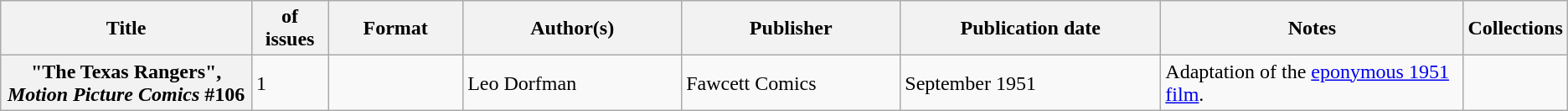<table class="wikitable">
<tr>
<th>Title</th>
<th style="width:40pt"> of issues</th>
<th style="width:75pt">Format</th>
<th style="width:125pt">Author(s)</th>
<th style="width:125pt">Publisher</th>
<th style="width:150pt">Publication date</th>
<th style="width:175pt">Notes</th>
<th>Collections</th>
</tr>
<tr>
<th>"The Texas Rangers", <em>Motion Picture Comics</em> #106</th>
<td>1</td>
<td></td>
<td>Leo Dorfman</td>
<td>Fawcett Comics</td>
<td>September 1951</td>
<td>Adaptation of the <a href='#'>eponymous 1951 film</a>.</td>
<td></td>
</tr>
</table>
